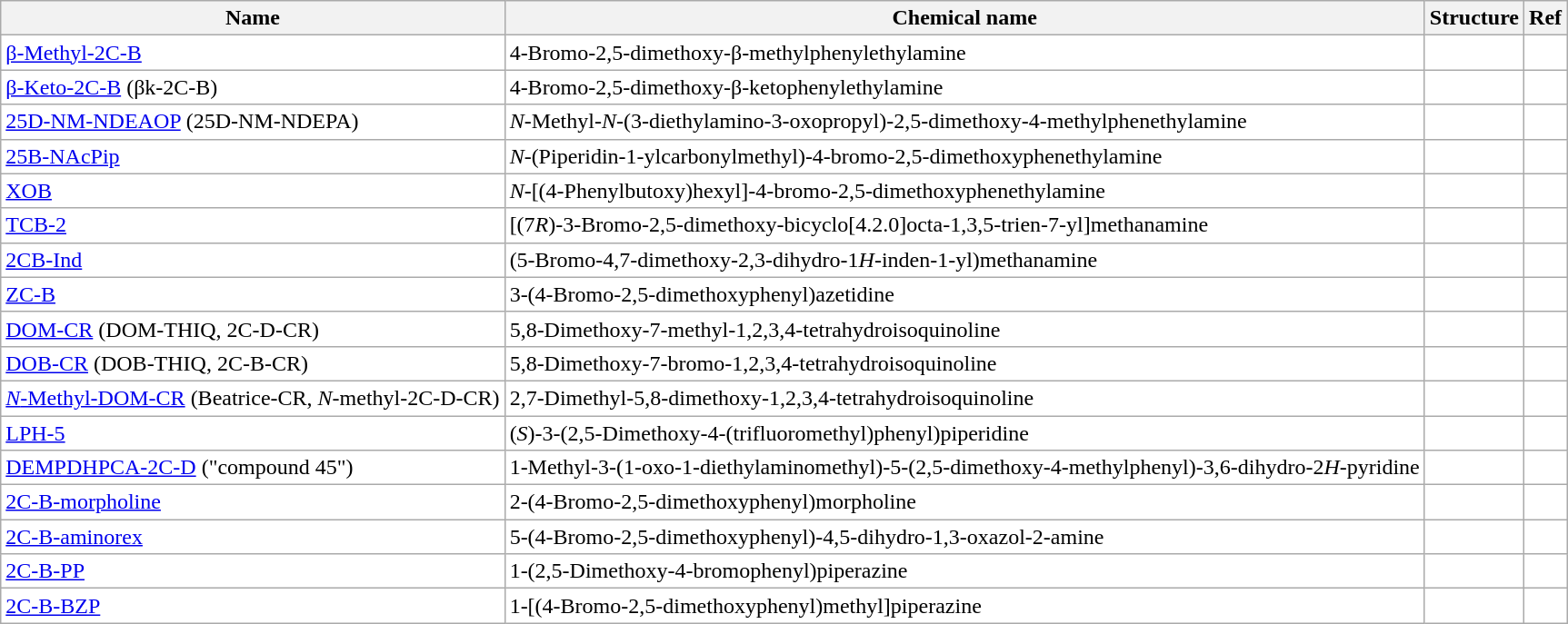<table class="wikitable sticky-header" style="background: #FFFFFF">
<tr>
<th>Name</th>
<th>Chemical name</th>
<th>Structure</th>
<th>Ref</th>
</tr>
<tr>
<td><a href='#'>β-Methyl-2C-B</a></td>
<td>4-Bromo-2,5-dimethoxy-β-methylphenylethylamine</td>
<td></td>
<td></td>
</tr>
<tr>
<td><a href='#'>β-Keto-2C-B</a> (βk-2C-B)</td>
<td>4-Bromo-2,5-dimethoxy-β-ketophenylethylamine</td>
<td></td>
<td></td>
</tr>
<tr>
<td><a href='#'>25D-NM-NDEAOP</a> (25D-NM-NDEPA)</td>
<td><em>N</em>-Methyl-<em>N</em>-(3-diethylamino-3-oxopropyl)-2,5-dimethoxy-4-methylphenethylamine</td>
<td></td>
<td></td>
</tr>
<tr>
<td><a href='#'>25B-NAcPip</a></td>
<td><em>N</em>-(Piperidin-1-ylcarbonylmethyl)-4-bromo-2,5-dimethoxyphenethylamine</td>
<td></td>
<td></td>
</tr>
<tr>
<td><a href='#'>XOB</a></td>
<td><em>N</em>-[(4-Phenylbutoxy)hexyl]-4-bromo-2,5-dimethoxyphenethylamine</td>
<td></td>
<td></td>
</tr>
<tr>
<td><a href='#'>TCB-2</a></td>
<td>[(7<em>R</em>)-3-Bromo-2,5-dimethoxy-bicyclo[4.2.0]octa-1,3,5-trien-7-yl]methanamine</td>
<td></td>
<td></td>
</tr>
<tr>
<td><a href='#'>2CB-Ind</a></td>
<td>(5-Bromo-4,7-dimethoxy-2,3-dihydro-1<em>H</em>-inden-1-yl)methanamine</td>
<td></td>
<td></td>
</tr>
<tr>
<td><a href='#'>ZC-B</a></td>
<td>3-(4-Bromo-2,5-dimethoxyphenyl)azetidine</td>
<td></td>
<td></td>
</tr>
<tr>
<td><a href='#'>DOM-CR</a> (DOM-THIQ, 2C-D-CR)</td>
<td>5,8-Dimethoxy-7-methyl-1,2,3,4-tetrahydroisoquinoline</td>
<td></td>
<td></td>
</tr>
<tr>
<td><a href='#'>DOB-CR</a> (DOB-THIQ, 2C-B-CR)</td>
<td>5,8-Dimethoxy-7-bromo-1,2,3,4-tetrahydroisoquinoline</td>
<td></td>
<td></td>
</tr>
<tr>
<td><a href='#'><em>N</em>-Methyl-DOM-CR</a> (Beatrice-CR, <em>N</em>-methyl-2C-D-CR)</td>
<td>2,7-Dimethyl-5,8-dimethoxy-1,2,3,4-tetrahydroisoquinoline</td>
<td></td>
<td></td>
</tr>
<tr>
<td><a href='#'>LPH-5</a></td>
<td>(<em>S</em>)-3-(2,5-Dimethoxy-4-(trifluoromethyl)phenyl)piperidine</td>
<td></td>
<td></td>
</tr>
<tr>
<td><a href='#'>DEMPDHPCA-2C-D</a> ("compound 45")</td>
<td>1-Methyl-3-(1-oxo-1-diethylaminomethyl)-5-(2,5-dimethoxy-4-methylphenyl)-3,6-dihydro-2<em>H</em>-pyridine</td>
<td></td>
<td></td>
</tr>
<tr>
<td><a href='#'>2C-B-morpholine</a></td>
<td>2-(4-Bromo-2,5-dimethoxyphenyl)morpholine</td>
<td></td>
<td></td>
</tr>
<tr>
<td><a href='#'>2C-B-aminorex</a></td>
<td>5-(4-Bromo-2,5-dimethoxyphenyl)-4,5-dihydro-1,3-oxazol-2-amine</td>
<td></td>
<td></td>
</tr>
<tr>
<td><a href='#'>2C-B-PP</a></td>
<td>1-(2,5-Dimethoxy-4-bromophenyl)piperazine</td>
<td></td>
<td></td>
</tr>
<tr>
<td><a href='#'>2C-B-BZP</a></td>
<td>1-[(4-Bromo-2,5-dimethoxyphenyl)methyl]piperazine</td>
<td></td>
<td></td>
</tr>
</table>
